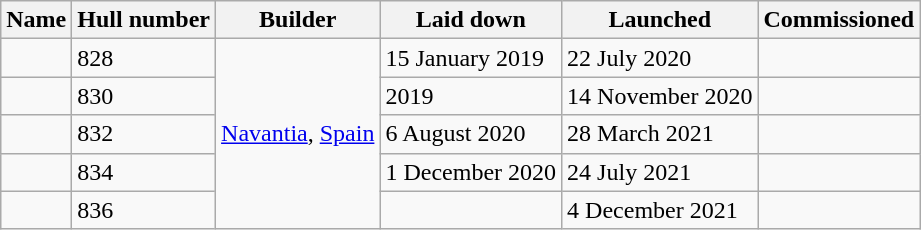<table class="wikitable">
<tr>
<th>Name</th>
<th>Hull number</th>
<th>Builder</th>
<th>Laid down</th>
<th>Launched</th>
<th>Commissioned</th>
</tr>
<tr>
<td></td>
<td>828</td>
<td rowspan="5"><a href='#'>Navantia</a>, <a href='#'>Spain</a></td>
<td>15 January 2019</td>
<td>22 July 2020</td>
<td></td>
</tr>
<tr>
<td></td>
<td>830</td>
<td>2019</td>
<td>14 November 2020</td>
<td></td>
</tr>
<tr>
<td></td>
<td>832</td>
<td>6 August 2020</td>
<td>28 March 2021</td>
<td></td>
</tr>
<tr>
<td></td>
<td>834</td>
<td>1 December 2020</td>
<td>24 July 2021</td>
<td></td>
</tr>
<tr>
<td></td>
<td>836</td>
<td></td>
<td>4 December 2021</td>
<td></td>
</tr>
</table>
